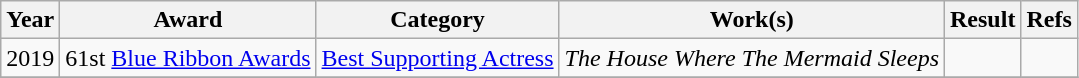<table class="wikitable sortable">
<tr>
<th>Year</th>
<th>Award</th>
<th>Category</th>
<th>Work(s)</th>
<th>Result</th>
<th>Refs</th>
</tr>
<tr>
<td>2019</td>
<td>61st <a href='#'>Blue Ribbon Awards</a></td>
<td><a href='#'>Best Supporting Actress</a></td>
<td><em>The House Where The Mermaid Sleeps</em></td>
<td></td>
<td></td>
</tr>
<tr>
</tr>
</table>
